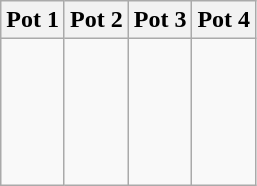<table class="wikitable">
<tr>
<th width="25%">Pot 1</th>
<th width="25%">Pot 2</th>
<th width="25%">Pot 3</th>
<th width="25%">Pot 4</th>
</tr>
<tr>
<td valign="top"><br><br><br><br><br></td>
<td valign="top"><br><br><br><br><br></td>
<td valign="top"><br><br><br><br><br></td>
<td valign="top"><br><br><br><br><br></td>
</tr>
</table>
